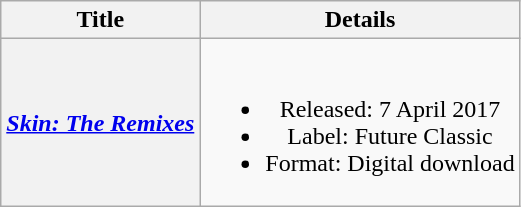<table class="wikitable plainrowheaders" style="text-align:center;">
<tr>
<th scope="col">Title</th>
<th scope="col">Details</th>
</tr>
<tr>
<th scope="row"><em><a href='#'>Skin: The Remixes</a></em></th>
<td><br><ul><li>Released: 7 April 2017</li><li>Label: Future Classic</li><li>Format: Digital download</li></ul></td>
</tr>
</table>
